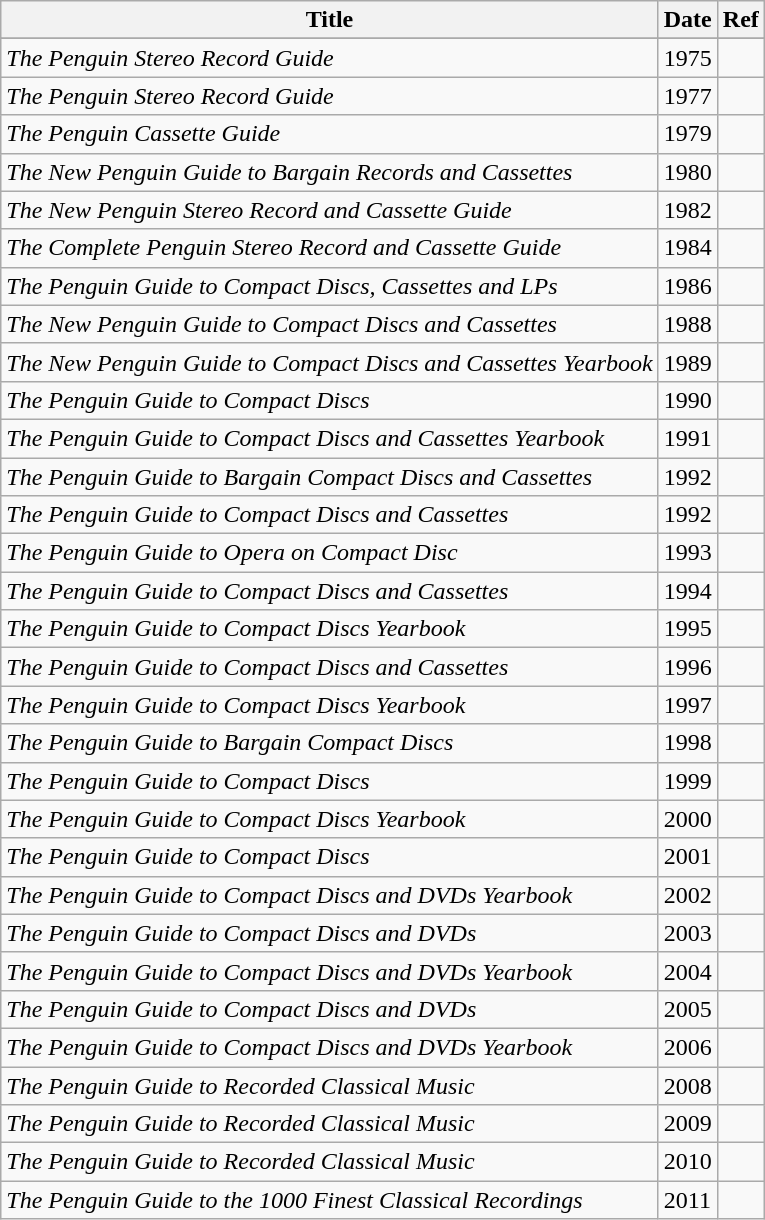<table class="wikitable plainrowheaders" style="text-align: left; margin-right: 0;">
<tr>
<th scope="col">Title</th>
<th scope="col">Date</th>
<th scope="col">Ref</th>
</tr>
<tr>
</tr>
<tr>
<td><em>The Penguin Stereo Record Guide</em></td>
<td>1975</td>
<td></td>
</tr>
<tr>
<td><em>The Penguin Stereo Record Guide</em></td>
<td>1977</td>
<td></td>
</tr>
<tr>
<td><em>The Penguin Cassette Guide</em></td>
<td>1979</td>
<td></td>
</tr>
<tr>
<td><em>The New Penguin Guide to Bargain Records and Cassettes</em></td>
<td>1980</td>
<td></td>
</tr>
<tr>
<td><em>The New Penguin Stereo Record and Cassette Guide</em></td>
<td>1982</td>
<td></td>
</tr>
<tr>
<td><em>The Complete Penguin Stereo Record and Cassette Guide</em></td>
<td>1984</td>
<td></td>
</tr>
<tr>
<td><em>The Penguin Guide to Compact Discs, Cassettes and LPs</em></td>
<td>1986</td>
<td></td>
</tr>
<tr>
<td><em>The New Penguin Guide to Compact Discs and Cassettes</em></td>
<td>1988</td>
<td></td>
</tr>
<tr>
<td><em>The New Penguin Guide to Compact Discs and Cassettes Yearbook</em></td>
<td>1989</td>
<td></td>
</tr>
<tr>
<td><em>The Penguin Guide to Compact Discs</em></td>
<td>1990</td>
<td></td>
</tr>
<tr>
<td><em>The Penguin Guide to Compact Discs and Cassettes Yearbook</em></td>
<td>1991</td>
<td></td>
</tr>
<tr>
<td><em>The Penguin Guide to Bargain Compact Discs and Cassettes</em></td>
<td>1992</td>
<td></td>
</tr>
<tr>
<td><em>The Penguin Guide to Compact Discs and Cassettes</em></td>
<td>1992</td>
<td></td>
</tr>
<tr>
<td><em>The Penguin Guide to Opera on Compact Disc</em></td>
<td>1993</td>
<td></td>
</tr>
<tr>
<td><em>The Penguin Guide to Compact Discs and Cassettes</em></td>
<td>1994</td>
<td></td>
</tr>
<tr>
<td><em>The Penguin Guide to Compact Discs Yearbook</em></td>
<td>1995</td>
<td></td>
</tr>
<tr>
<td><em>The Penguin Guide to Compact Discs and Cassettes</em></td>
<td>1996</td>
<td></td>
</tr>
<tr>
<td><em>The Penguin Guide to Compact Discs Yearbook</em></td>
<td>1997</td>
<td></td>
</tr>
<tr>
<td><em>The Penguin Guide to Bargain Compact Discs</em></td>
<td>1998</td>
<td></td>
</tr>
<tr>
<td><em>The Penguin Guide to Compact Discs</em></td>
<td>1999</td>
<td></td>
</tr>
<tr>
<td><em>The Penguin Guide to Compact Discs Yearbook</em></td>
<td>2000</td>
<td></td>
</tr>
<tr>
<td><em>The Penguin Guide to Compact Discs</em></td>
<td>2001</td>
<td></td>
</tr>
<tr>
<td><em>The Penguin Guide to Compact Discs and DVDs Yearbook</em></td>
<td>2002</td>
<td></td>
</tr>
<tr>
<td><em>The Penguin Guide to Compact Discs and DVDs</em></td>
<td>2003</td>
<td></td>
</tr>
<tr>
<td><em>The Penguin Guide to Compact Discs and DVDs Yearbook</em></td>
<td>2004</td>
<td></td>
</tr>
<tr>
<td><em>The Penguin Guide to Compact Discs and DVDs</em></td>
<td>2005</td>
<td></td>
</tr>
<tr>
<td><em>The Penguin Guide to Compact Discs and DVDs Yearbook</em></td>
<td>2006</td>
<td></td>
</tr>
<tr>
<td><em>The Penguin Guide to Recorded Classical Music</em></td>
<td>2008</td>
<td></td>
</tr>
<tr>
<td><em>The Penguin Guide to Recorded Classical Music</em></td>
<td>2009</td>
<td></td>
</tr>
<tr>
<td><em>The Penguin Guide to Recorded Classical Music</em></td>
<td>2010</td>
<td></td>
</tr>
<tr>
<td><em>The Penguin Guide to the 1000 Finest Classical Recordings</em></td>
<td>2011</td>
<td></td>
</tr>
</table>
